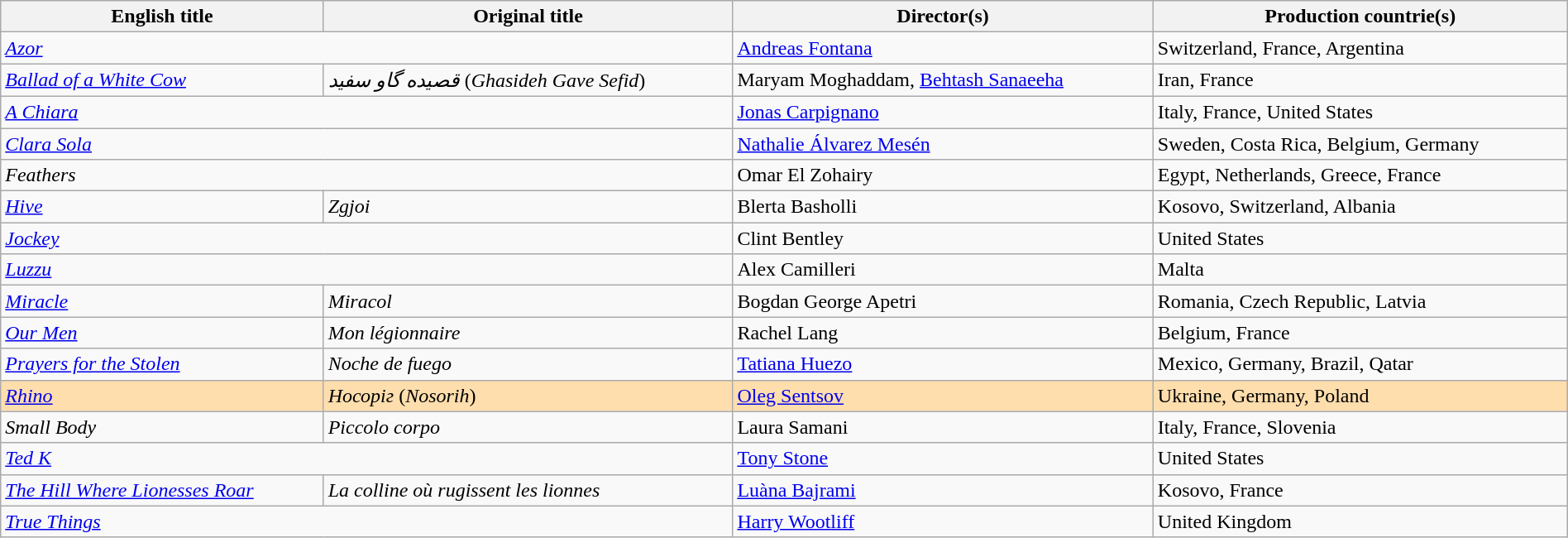<table class="sortable wikitable" style="width:100%; margin-bottom:4px" cellpadding="5">
<tr>
<th scope="col">English title</th>
<th scope="col">Original title</th>
<th scope="col">Director(s)</th>
<th scope="col">Production countrie(s)</th>
</tr>
<tr>
<td colspan="2"><em><a href='#'>Azor</a></em></td>
<td><a href='#'>Andreas Fontana</a></td>
<td>Switzerland, France, Argentina</td>
</tr>
<tr>
<td><em><a href='#'>Ballad of a White Cow</a></em></td>
<td><em>قصیده گاو سفید</em> (<em>Ghasideh Gave Sefid</em>)</td>
<td>Maryam Moghaddam, <a href='#'>Behtash Sanaeeha</a></td>
<td>Iran, France</td>
</tr>
<tr>
<td colspan="2"><em><a href='#'>A Chiara</a></em></td>
<td><a href='#'>Jonas Carpignano</a></td>
<td>Italy, France, United States</td>
</tr>
<tr>
<td colspan="2"><em><a href='#'>Clara Sola</a></em></td>
<td><a href='#'>Nathalie Álvarez Mesén</a></td>
<td>Sweden, Costa Rica, Belgium, Germany</td>
</tr>
<tr>
<td colspan="2"><em>Feathers</em></td>
<td>Omar El Zohairy</td>
<td>Egypt, Netherlands, Greece, France</td>
</tr>
<tr>
<td><em><a href='#'>Hive</a></em></td>
<td><em>Zgjoi</em></td>
<td>Blerta Basholli</td>
<td>Kosovo, Switzerland, Albania</td>
</tr>
<tr>
<td colspan="2"><em><a href='#'>Jockey</a></em></td>
<td>Clint Bentley</td>
<td>United States</td>
</tr>
<tr>
<td colspan="2"><em><a href='#'>Luzzu</a></em></td>
<td>Alex Camilleri</td>
<td>Malta</td>
</tr>
<tr>
<td><em><a href='#'>Miracle</a></em></td>
<td><em>Miracol</em></td>
<td>Bogdan George Apetri</td>
<td>Romania, Czech Republic, Latvia</td>
</tr>
<tr>
<td><em><a href='#'>Our Men</a></em></td>
<td><em>Mon légionnaire</em></td>
<td>Rachel Lang</td>
<td>Belgium, France</td>
</tr>
<tr>
<td><em><a href='#'>Prayers for the Stolen</a></em></td>
<td><em>Noche de fuego</em></td>
<td><a href='#'>Tatiana Huezo</a></td>
<td>Mexico, Germany, Brazil, Qatar</td>
</tr>
<tr style="background:#FFDEAD;">
<td><em><a href='#'>Rhino</a></em></td>
<td><em>Носоріг</em> (<em>Nosorih</em>)</td>
<td><a href='#'>Oleg Sentsov</a></td>
<td>Ukraine, Germany, Poland</td>
</tr>
<tr>
<td><em>Small Body</em></td>
<td><em>Piccolo corpo</em></td>
<td>Laura Samani</td>
<td>Italy, France, Slovenia</td>
</tr>
<tr>
<td colspan="2"><em><a href='#'>Ted K</a></em></td>
<td><a href='#'>Tony Stone</a></td>
<td>United States</td>
</tr>
<tr>
<td><em><a href='#'>The Hill Where Lionesses Roar</a></em></td>
<td><em>La colline où rugissent les lionnes</em></td>
<td><a href='#'>Luàna Bajrami</a></td>
<td>Kosovo, France</td>
</tr>
<tr>
<td colspan="2"><em><a href='#'>True Things</a></em></td>
<td><a href='#'>Harry Wootliff</a></td>
<td>United Kingdom</td>
</tr>
</table>
